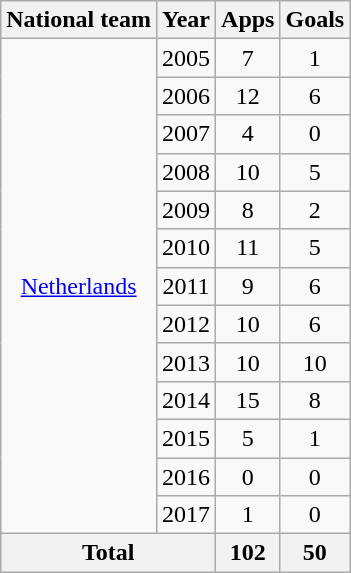<table class="wikitable" style="text-align:center">
<tr>
<th>National team</th>
<th>Year</th>
<th>Apps</th>
<th>Goals</th>
</tr>
<tr>
<td rowspan="13"><a href='#'>Netherlands</a></td>
<td>2005</td>
<td>7</td>
<td>1</td>
</tr>
<tr>
<td>2006</td>
<td>12</td>
<td>6</td>
</tr>
<tr>
<td>2007</td>
<td>4</td>
<td>0</td>
</tr>
<tr>
<td>2008</td>
<td>10</td>
<td>5</td>
</tr>
<tr>
<td>2009</td>
<td>8</td>
<td>2</td>
</tr>
<tr>
<td>2010</td>
<td>11</td>
<td>5</td>
</tr>
<tr>
<td>2011</td>
<td>9</td>
<td>6</td>
</tr>
<tr>
<td>2012</td>
<td>10</td>
<td>6</td>
</tr>
<tr>
<td>2013</td>
<td>10</td>
<td>10</td>
</tr>
<tr>
<td>2014</td>
<td>15</td>
<td>8</td>
</tr>
<tr>
<td>2015</td>
<td>5</td>
<td>1</td>
</tr>
<tr>
<td>2016</td>
<td>0</td>
<td>0</td>
</tr>
<tr>
<td>2017</td>
<td>1</td>
<td>0</td>
</tr>
<tr>
<th colspan="2">Total</th>
<th>102</th>
<th>50</th>
</tr>
</table>
